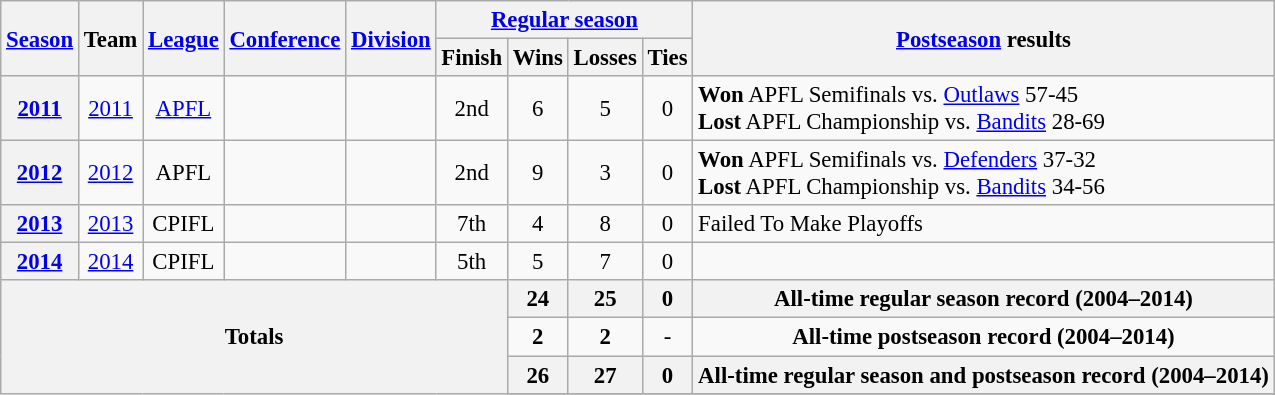<table class="wikitable" style="font-size: 95%;">
<tr>
<th rowspan="2"><a href='#'>Season</a></th>
<th rowspan="2">Team</th>
<th rowspan="2"><a href='#'>League</a></th>
<th rowspan="2"><a href='#'>Conference</a></th>
<th rowspan="2"><a href='#'>Division</a></th>
<th colspan="4"><a href='#'>Regular season</a></th>
<th rowspan="2"><a href='#'>Postseason</a> results</th>
</tr>
<tr>
<th>Finish</th>
<th>Wins</th>
<th>Losses</th>
<th>Ties</th>
</tr>
<tr background:#fcc;">
<th style="text-align:center;"><a href='#'>2011</a></th>
<td style="text-align:center;"><a href='#'>2011</a></td>
<td style="text-align:center;"><a href='#'>APFL</a></td>
<td style="text-align:center;"></td>
<td style="text-align:center;"></td>
<td style="text-align:center;">2nd</td>
<td style="text-align:center;">6</td>
<td style="text-align:center;">5</td>
<td style="text-align:center;">0</td>
<td><strong>Won</strong> APFL Semifinals vs. <a href='#'>Outlaws</a> 57-45<br><strong>Lost</strong> APFL Championship vs. <a href='#'>Bandits</a> 28-69</td>
</tr>
<tr>
<th style="text-align:center;"><a href='#'>2012</a></th>
<td style="text-align:center;"><a href='#'>2012</a></td>
<td style="text-align:center;">APFL</td>
<td style="text-align:center;"></td>
<td style="text-align:center;"></td>
<td style="text-align:center;">2nd</td>
<td style="text-align:center;">9</td>
<td style="text-align:center;">3</td>
<td style="text-align:center;">0</td>
<td><strong>Won</strong> APFL Semifinals vs. <a href='#'>Defenders</a> 37-32<br><strong>Lost</strong> APFL Championship vs. <a href='#'>Bandits</a> 34-56</td>
</tr>
<tr>
<th style="text-align:center;"><a href='#'>2013</a></th>
<td style="text-align:center;"><a href='#'>2013</a></td>
<td style="text-align:center;">CPIFL</td>
<td style="text-align:center;"></td>
<td style="text-align:center;"></td>
<td style="text-align:center;">7th</td>
<td style="text-align:center;">4</td>
<td style="text-align:center;">8</td>
<td style="text-align:center;">0</td>
<td>Failed To Make Playoffs</td>
</tr>
<tr>
<th style="text-align:center;"><a href='#'>2014</a></th>
<td style="text-align:center;"><a href='#'>2014</a></td>
<td style="text-align:center;">CPIFL</td>
<td style="text-align:center;"></td>
<td style="text-align:center;"></td>
<td style="text-align:center;">5th</td>
<td style="text-align:center;">5</td>
<td style="text-align:center;">7</td>
<td style="text-align:center;">0</td>
<td></td>
</tr>
<tr>
<th style="text-align:center;" rowspan="5" colspan="6">Totals</th>
<th style="text-align:center;"><strong>24</strong></th>
<th style="text-align:center;"><strong>25</strong></th>
<th style="text-align:center;"><strong>0</strong></th>
<th style="text-align:center;" colspan="3"><strong>All-time regular season record (2004–2014)</strong></th>
</tr>
<tr style="text-align:center;">
<td><strong>2</strong></td>
<td><strong>2</strong></td>
<td>-</td>
<td colspan="3"><strong>All-time postseason record (2004–2014)</strong></td>
</tr>
<tr>
<th style="text-align:center;"><strong>26</strong></th>
<th style="text-align:center;"><strong>27</strong></th>
<th style="text-align:center;"><strong>0</strong></th>
<th style="text-align:center;" colspan="3"><strong>All-time regular season and postseason record (2004–2014)</strong></th>
</tr>
<tr>
</tr>
</table>
